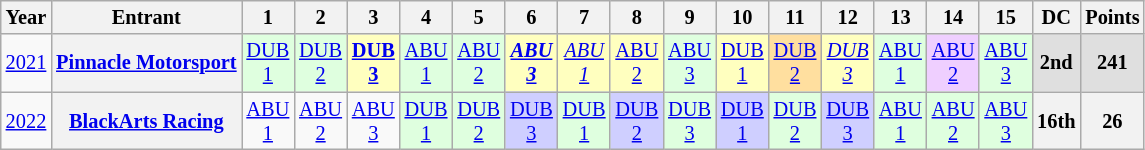<table class="wikitable" style="text-align:center; font-size:85%">
<tr>
<th>Year</th>
<th>Entrant</th>
<th>1</th>
<th>2</th>
<th>3</th>
<th>4</th>
<th>5</th>
<th>6</th>
<th>7</th>
<th>8</th>
<th>9</th>
<th>10</th>
<th>11</th>
<th>12</th>
<th>13</th>
<th>14</th>
<th>15</th>
<th>DC</th>
<th>Points</th>
</tr>
<tr>
<td><a href='#'>2021</a></td>
<th nowrap><a href='#'>Pinnacle Motorsport</a></th>
<td style="background:#DFFFDF;"><a href='#'>DUB<br>1</a><br></td>
<td style="background:#DFFFDF;"><a href='#'>DUB<br>2</a><br></td>
<td style="background:#FFFFBF;"><strong><a href='#'>DUB<br>3</a></strong><br></td>
<td style="background:#DFFFDF;"><a href='#'>ABU<br>1</a><br></td>
<td style="background:#DFFFDF;"><a href='#'>ABU<br>2</a><br></td>
<td style="background:#FFFFBF;"><strong><em><a href='#'>ABU<br>3</a></em></strong><br></td>
<td style="background:#FFFFBF;"><em><a href='#'>ABU<br>1</a></em><br></td>
<td style="background:#FFFFBF;"><a href='#'>ABU<br>2</a><br></td>
<td style="background:#DFFFDF;"><a href='#'>ABU<br>3</a><br></td>
<td style="background:#FFFFBF;"><a href='#'>DUB<br>1</a><br></td>
<td style="background:#FFDF9F;"><a href='#'>DUB<br>2</a><br></td>
<td style="background:#FFFFBF;"><em><a href='#'>DUB<br>3</a></em><br></td>
<td style="background:#DFFFDF;"><a href='#'>ABU<br>1</a><br></td>
<td style="background:#EFCFFF;"><a href='#'>ABU<br>2</a><br></td>
<td style="background:#DFFFDF;"><a href='#'>ABU<br>3</a><br></td>
<th style="background:#DFDFDF;">2nd</th>
<th style="background:#DFDFDF;">241</th>
</tr>
<tr>
<td><a href='#'>2022</a></td>
<th nowrap><a href='#'>BlackArts Racing</a></th>
<td><a href='#'>ABU<br>1</a></td>
<td><a href='#'>ABU<br>2</a></td>
<td><a href='#'>ABU<br>3</a></td>
<td style="background:#DFFFDF;"><a href='#'>DUB<br>1</a><br></td>
<td style="background:#DFFFDF;"><a href='#'>DUB<br>2</a><br></td>
<td style="background:#CFCFFF;"><a href='#'>DUB<br>3</a><br></td>
<td style="background:#DFFFDF;"><a href='#'>DUB<br>1</a><br></td>
<td style="background:#CFCFFF;"><a href='#'>DUB<br>2</a><br></td>
<td style="background:#DFFFDF;"><a href='#'>DUB<br>3</a><br></td>
<td style="background:#CFCFFF;"><a href='#'>DUB<br>1</a><br></td>
<td style="background:#DFFFDF;"><a href='#'>DUB<br>2</a><br></td>
<td style="background:#CFCFFF;"><a href='#'>DUB<br>3</a><br></td>
<td style="background:#DFFFDF;"><a href='#'>ABU<br>1</a><br></td>
<td style="background:#DFFFDF;"><a href='#'>ABU<br>2</a><br></td>
<td style="background:#DFFFDF;"><a href='#'>ABU<br>3</a><br></td>
<th>16th</th>
<th>26</th>
</tr>
</table>
